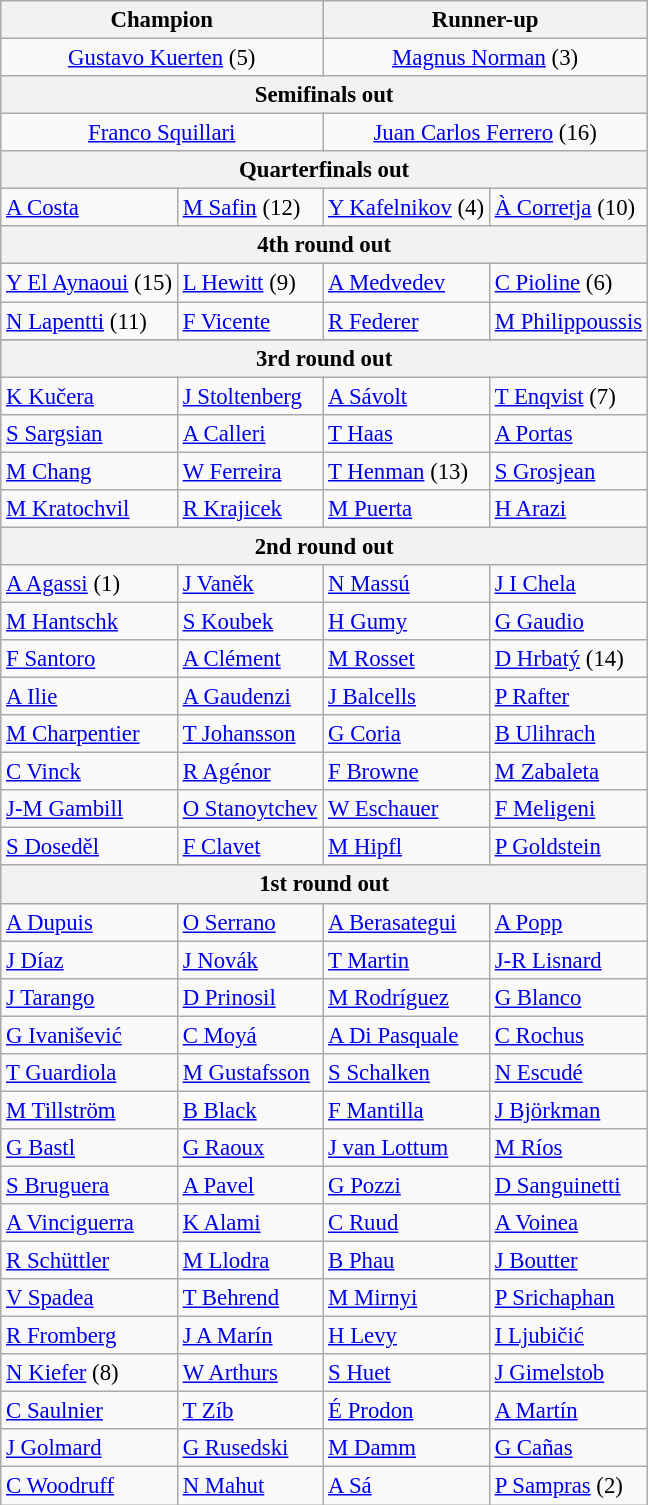<table class="wikitable" style="font-size: 95%;">
<tr>
<th colspan="2"><strong>Champion</strong></th>
<th colspan="2">Runner-up</th>
</tr>
<tr>
<td align="center" colspan="2"> <a href='#'>Gustavo Kuerten</a> (5)</td>
<td align="center" colspan="2"> <a href='#'>Magnus Norman</a> (3)</td>
</tr>
<tr>
<th colspan="4">Semifinals out</th>
</tr>
<tr>
<td align="center" colspan="2"> <a href='#'>Franco Squillari</a></td>
<td align="center" colspan="2"> <a href='#'>Juan Carlos Ferrero</a> (16)</td>
</tr>
<tr>
<th colspan="4">Quarterfinals out</th>
</tr>
<tr>
<td> <a href='#'>A Costa</a></td>
<td> <a href='#'>M Safin</a> (12)</td>
<td> <a href='#'>Y Kafelnikov</a> (4)</td>
<td> <a href='#'>À Corretja</a> (10)</td>
</tr>
<tr>
<th colspan="4">4th round out</th>
</tr>
<tr>
<td> <a href='#'>Y El Aynaoui</a> (15)</td>
<td> <a href='#'>L Hewitt</a> (9)</td>
<td> <a href='#'>A Medvedev</a></td>
<td> <a href='#'>C Pioline</a> (6)</td>
</tr>
<tr>
<td> <a href='#'>N Lapentti</a> (11)</td>
<td> <a href='#'>F Vicente</a></td>
<td> <a href='#'>R Federer</a></td>
<td> <a href='#'>M Philippoussis</a></td>
</tr>
<tr>
</tr>
<tr>
<th colspan="4">3rd round out</th>
</tr>
<tr>
<td> <a href='#'>K Kučera</a></td>
<td> <a href='#'>J Stoltenberg</a></td>
<td> <a href='#'>A Sávolt</a></td>
<td> <a href='#'>T Enqvist</a> (7)</td>
</tr>
<tr>
<td> <a href='#'>S Sargsian</a></td>
<td> <a href='#'>A Calleri</a></td>
<td> <a href='#'>T Haas</a></td>
<td> <a href='#'>A Portas</a></td>
</tr>
<tr>
<td> <a href='#'>M Chang</a></td>
<td> <a href='#'>W Ferreira</a></td>
<td> <a href='#'>T Henman</a> (13)</td>
<td> <a href='#'>S Grosjean</a></td>
</tr>
<tr>
<td> <a href='#'>M Kratochvil</a></td>
<td> <a href='#'>R Krajicek</a></td>
<td> <a href='#'>M Puerta</a></td>
<td> <a href='#'>H Arazi</a></td>
</tr>
<tr>
<th colspan="4">2nd round out</th>
</tr>
<tr>
<td> <a href='#'>A Agassi</a> (1)</td>
<td> <a href='#'>J Vaněk</a></td>
<td> <a href='#'>N Massú</a></td>
<td> <a href='#'>J I Chela</a></td>
</tr>
<tr>
<td> <a href='#'>M Hantschk</a></td>
<td> <a href='#'>S Koubek</a></td>
<td> <a href='#'>H Gumy</a></td>
<td> <a href='#'>G Gaudio</a></td>
</tr>
<tr>
<td> <a href='#'>F Santoro</a></td>
<td> <a href='#'>A Clément</a></td>
<td> <a href='#'>M Rosset</a></td>
<td> <a href='#'>D Hrbatý</a> (14)</td>
</tr>
<tr>
<td> <a href='#'>A Ilie</a></td>
<td> <a href='#'>A Gaudenzi</a></td>
<td> <a href='#'>J Balcells</a></td>
<td> <a href='#'>P Rafter</a></td>
</tr>
<tr>
<td> <a href='#'>M Charpentier</a></td>
<td> <a href='#'>T Johansson</a></td>
<td> <a href='#'>G Coria</a></td>
<td> <a href='#'>B Ulihrach</a></td>
</tr>
<tr>
<td> <a href='#'>C Vinck</a></td>
<td> <a href='#'>R Agénor</a></td>
<td> <a href='#'>F Browne</a></td>
<td> <a href='#'>M Zabaleta</a></td>
</tr>
<tr>
<td> <a href='#'>J-M Gambill</a></td>
<td> <a href='#'>O Stanoytchev</a></td>
<td> <a href='#'>W Eschauer</a></td>
<td> <a href='#'>F Meligeni</a></td>
</tr>
<tr>
<td> <a href='#'>S Doseděl</a></td>
<td> <a href='#'>F Clavet</a></td>
<td> <a href='#'>M Hipfl</a></td>
<td> <a href='#'>P Goldstein</a></td>
</tr>
<tr>
<th colspan="4">1st round out</th>
</tr>
<tr>
<td> <a href='#'>A Dupuis</a></td>
<td> <a href='#'>O Serrano</a></td>
<td> <a href='#'>A Berasategui</a></td>
<td> <a href='#'>A Popp</a></td>
</tr>
<tr>
<td> <a href='#'>J Díaz</a></td>
<td> <a href='#'>J Novák</a></td>
<td> <a href='#'>T Martin</a></td>
<td> <a href='#'>J-R Lisnard</a></td>
</tr>
<tr>
<td> <a href='#'>J Tarango</a></td>
<td> <a href='#'>D Prinosil</a></td>
<td> <a href='#'>M Rodríguez</a></td>
<td> <a href='#'>G Blanco</a></td>
</tr>
<tr>
<td> <a href='#'>G Ivanišević</a></td>
<td> <a href='#'>C Moyá</a></td>
<td> <a href='#'>A Di Pasquale</a></td>
<td> <a href='#'>C Rochus</a></td>
</tr>
<tr>
<td> <a href='#'>T Guardiola</a></td>
<td> <a href='#'>M Gustafsson</a></td>
<td> <a href='#'>S Schalken</a></td>
<td> <a href='#'>N Escudé</a></td>
</tr>
<tr>
<td> <a href='#'>M Tillström</a></td>
<td> <a href='#'>B Black</a></td>
<td> <a href='#'>F Mantilla</a></td>
<td> <a href='#'>J Björkman</a></td>
</tr>
<tr>
<td> <a href='#'>G Bastl</a></td>
<td> <a href='#'>G Raoux</a></td>
<td> <a href='#'>J van Lottum</a></td>
<td> <a href='#'>M Ríos</a></td>
</tr>
<tr>
<td> <a href='#'>S Bruguera</a></td>
<td> <a href='#'>A Pavel</a></td>
<td> <a href='#'>G Pozzi</a></td>
<td> <a href='#'>D Sanguinetti</a></td>
</tr>
<tr>
<td> <a href='#'>A Vinciguerra</a></td>
<td> <a href='#'>K Alami</a></td>
<td> <a href='#'>C Ruud</a></td>
<td> <a href='#'>A Voinea</a></td>
</tr>
<tr>
<td> <a href='#'>R Schüttler</a></td>
<td> <a href='#'>M Llodra</a></td>
<td> <a href='#'>B Phau</a></td>
<td> <a href='#'>J Boutter</a></td>
</tr>
<tr>
<td> <a href='#'>V Spadea</a></td>
<td> <a href='#'>T Behrend</a></td>
<td> <a href='#'>M Mirnyi</a></td>
<td> <a href='#'>P Srichaphan</a></td>
</tr>
<tr>
<td> <a href='#'>R Fromberg</a></td>
<td> <a href='#'>J A Marín</a></td>
<td> <a href='#'>H Levy</a></td>
<td> <a href='#'>I Ljubičić</a></td>
</tr>
<tr>
<td> <a href='#'>N Kiefer</a> (8)</td>
<td> <a href='#'>W Arthurs</a></td>
<td> <a href='#'>S Huet</a></td>
<td> <a href='#'>J Gimelstob</a></td>
</tr>
<tr>
<td> <a href='#'>C Saulnier</a></td>
<td> <a href='#'>T Zíb</a></td>
<td> <a href='#'>É Prodon</a></td>
<td> <a href='#'>A Martín</a></td>
</tr>
<tr>
<td> <a href='#'>J Golmard</a></td>
<td> <a href='#'>G Rusedski</a></td>
<td> <a href='#'>M Damm</a></td>
<td> <a href='#'>G Cañas</a></td>
</tr>
<tr>
<td> <a href='#'>C Woodruff</a></td>
<td> <a href='#'>N Mahut</a></td>
<td> <a href='#'>A Sá</a></td>
<td> <a href='#'>P Sampras</a> (2)</td>
</tr>
</table>
